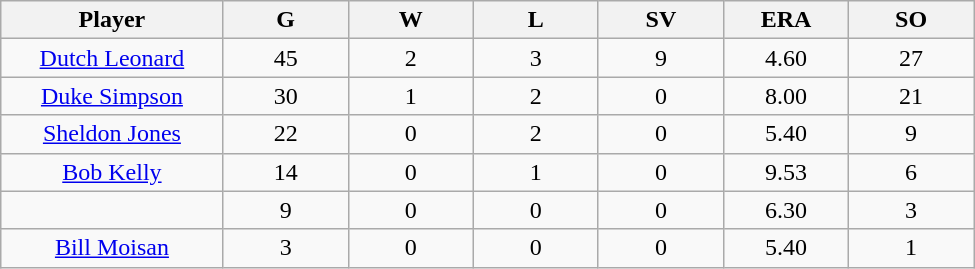<table class="wikitable sortable">
<tr>
<th bgcolor="#DDDDFF" width="16%">Player</th>
<th bgcolor="#DDDDFF" width="9%">G</th>
<th bgcolor="#DDDDFF" width="9%">W</th>
<th bgcolor="#DDDDFF" width="9%">L</th>
<th bgcolor="#DDDDFF" width="9%">SV</th>
<th bgcolor="#DDDDFF" width="9%">ERA</th>
<th bgcolor="#DDDDFF" width="9%">SO</th>
</tr>
<tr align="center">
<td><a href='#'>Dutch Leonard</a></td>
<td>45</td>
<td>2</td>
<td>3</td>
<td>9</td>
<td>4.60</td>
<td>27</td>
</tr>
<tr align=center>
<td><a href='#'>Duke Simpson</a></td>
<td>30</td>
<td>1</td>
<td>2</td>
<td>0</td>
<td>8.00</td>
<td>21</td>
</tr>
<tr align=center>
<td><a href='#'>Sheldon Jones</a></td>
<td>22</td>
<td>0</td>
<td>2</td>
<td>0</td>
<td>5.40</td>
<td>9</td>
</tr>
<tr align=center>
<td><a href='#'>Bob Kelly</a></td>
<td>14</td>
<td>0</td>
<td>1</td>
<td>0</td>
<td>9.53</td>
<td>6</td>
</tr>
<tr align=center>
<td></td>
<td>9</td>
<td>0</td>
<td>0</td>
<td>0</td>
<td>6.30</td>
<td>3</td>
</tr>
<tr align="center">
<td><a href='#'>Bill Moisan</a></td>
<td>3</td>
<td>0</td>
<td>0</td>
<td>0</td>
<td>5.40</td>
<td>1</td>
</tr>
</table>
